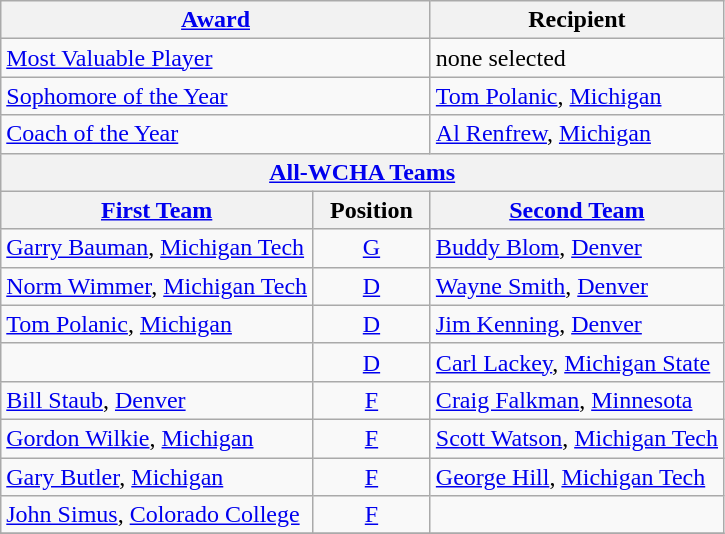<table class="wikitable">
<tr>
<th colspan=2><a href='#'>Award</a></th>
<th>Recipient</th>
</tr>
<tr>
<td colspan=2><a href='#'>Most Valuable Player</a></td>
<td>none selected</td>
</tr>
<tr>
<td colspan=2><a href='#'>Sophomore of the Year</a></td>
<td><a href='#'>Tom Polanic</a>, <a href='#'>Michigan</a></td>
</tr>
<tr>
<td colspan=2><a href='#'>Coach of the Year</a></td>
<td><a href='#'>Al Renfrew</a>, <a href='#'>Michigan</a></td>
</tr>
<tr>
<th colspan=3><a href='#'>All-WCHA Teams</a></th>
</tr>
<tr>
<th><a href='#'>First Team</a></th>
<th>  Position  </th>
<th><a href='#'>Second Team</a></th>
</tr>
<tr>
<td><a href='#'>Garry Bauman</a>, <a href='#'>Michigan Tech</a></td>
<td align=center><a href='#'>G</a></td>
<td><a href='#'>Buddy Blom</a>, <a href='#'>Denver</a></td>
</tr>
<tr>
<td><a href='#'>Norm Wimmer</a>, <a href='#'>Michigan Tech</a></td>
<td align=center><a href='#'>D</a></td>
<td><a href='#'>Wayne Smith</a>, <a href='#'>Denver</a></td>
</tr>
<tr>
<td><a href='#'>Tom Polanic</a>, <a href='#'>Michigan</a></td>
<td align=center><a href='#'>D</a></td>
<td><a href='#'>Jim Kenning</a>, <a href='#'>Denver</a></td>
</tr>
<tr>
<td></td>
<td align=center><a href='#'>D</a></td>
<td><a href='#'>Carl Lackey</a>, <a href='#'>Michigan State</a></td>
</tr>
<tr>
<td><a href='#'>Bill Staub</a>, <a href='#'>Denver</a></td>
<td align=center><a href='#'>F</a></td>
<td><a href='#'>Craig Falkman</a>, <a href='#'>Minnesota</a></td>
</tr>
<tr>
<td><a href='#'>Gordon Wilkie</a>, <a href='#'>Michigan</a></td>
<td align=center><a href='#'>F</a></td>
<td><a href='#'>Scott Watson</a>, <a href='#'>Michigan Tech</a></td>
</tr>
<tr>
<td><a href='#'>Gary Butler</a>, <a href='#'>Michigan</a></td>
<td align=center><a href='#'>F</a></td>
<td><a href='#'>George Hill</a>, <a href='#'>Michigan Tech</a></td>
</tr>
<tr>
<td><a href='#'>John Simus</a>, <a href='#'>Colorado College</a></td>
<td align=center><a href='#'>F</a></td>
<td></td>
</tr>
<tr>
</tr>
</table>
